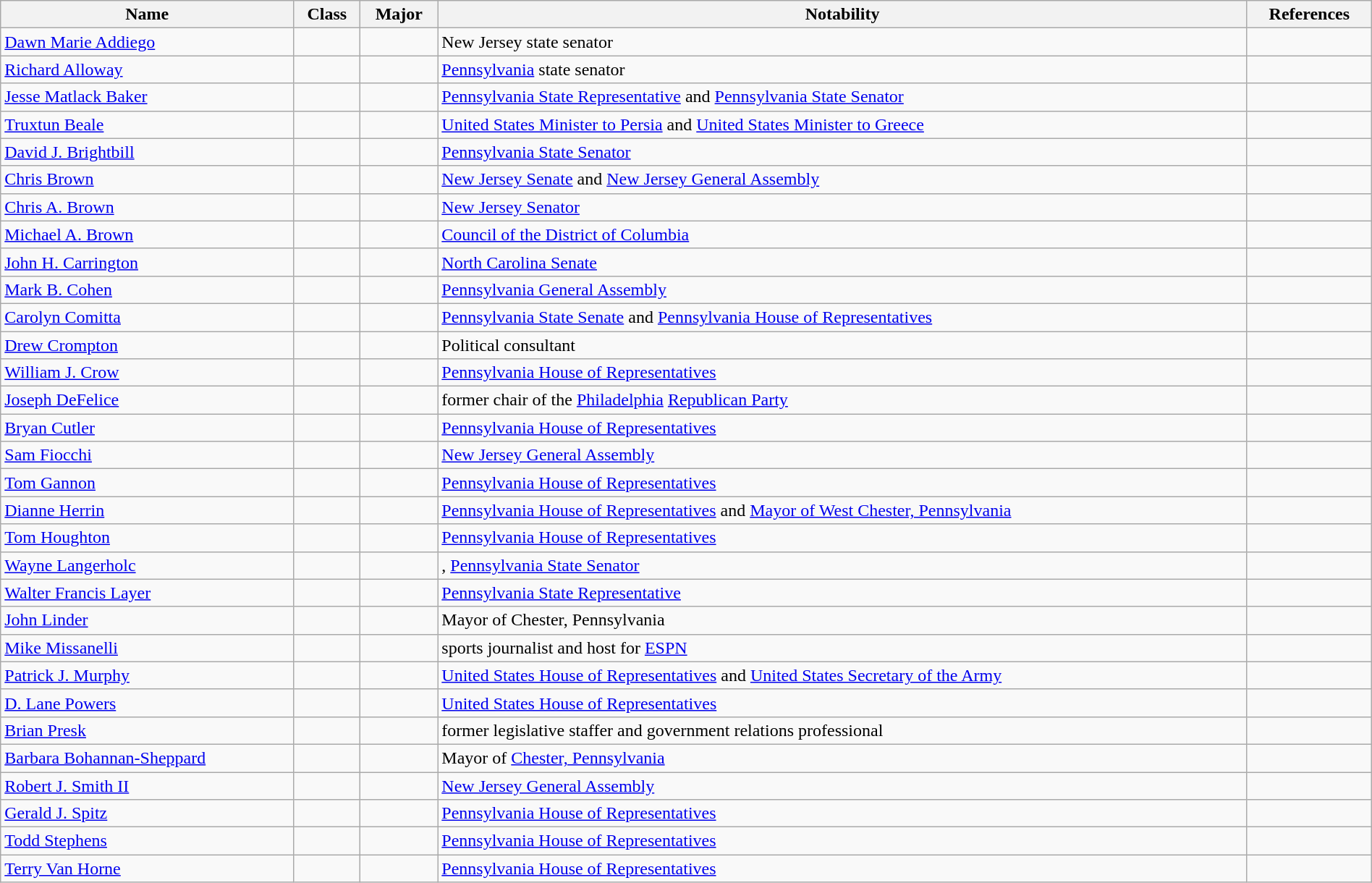<table class="wikitable sortable" style="width:100%;">
<tr>
<th>Name</th>
<th>Class</th>
<th>Major</th>
<th>Notability</th>
<th>References</th>
</tr>
<tr>
<td><a href='#'>Dawn Marie Addiego</a></td>
<td></td>
<td></td>
<td>New Jersey state senator</td>
<td></td>
</tr>
<tr>
<td><a href='#'>Richard Alloway</a></td>
<td></td>
<td></td>
<td><a href='#'>Pennsylvania</a> state senator</td>
<td></td>
</tr>
<tr>
<td><a href='#'>Jesse Matlack Baker</a></td>
<td></td>
<td></td>
<td><a href='#'>Pennsylvania State Representative</a> and <a href='#'>Pennsylvania State Senator</a></td>
<td></td>
</tr>
<tr>
<td><a href='#'>Truxtun Beale</a></td>
<td></td>
<td></td>
<td><a href='#'>United States Minister to Persia</a> and <a href='#'>United States Minister to Greece</a></td>
<td></td>
</tr>
<tr>
<td><a href='#'>David J. Brightbill</a></td>
<td></td>
<td></td>
<td><a href='#'>Pennsylvania State Senator</a></td>
<td></td>
</tr>
<tr>
<td><a href='#'>Chris Brown</a></td>
<td></td>
<td></td>
<td><a href='#'>New Jersey Senate</a> and <a href='#'>New Jersey General Assembly</a></td>
<td></td>
</tr>
<tr>
<td><a href='#'>Chris A. Brown</a></td>
<td></td>
<td></td>
<td><a href='#'>New Jersey Senator</a></td>
<td></td>
</tr>
<tr>
<td><a href='#'>Michael A. Brown</a></td>
<td></td>
<td></td>
<td><a href='#'>Council of the District of Columbia</a></td>
<td></td>
</tr>
<tr>
<td><a href='#'>John H. Carrington</a></td>
<td></td>
<td></td>
<td><a href='#'>North Carolina Senate</a></td>
<td></td>
</tr>
<tr>
<td><a href='#'>Mark B. Cohen</a></td>
<td></td>
<td></td>
<td><a href='#'>Pennsylvania General Assembly</a></td>
<td></td>
</tr>
<tr>
<td><a href='#'>Carolyn Comitta</a></td>
<td></td>
<td></td>
<td><a href='#'>Pennsylvania State Senate</a> and <a href='#'>Pennsylvania House of Representatives</a></td>
<td></td>
</tr>
<tr>
<td><a href='#'>Drew Crompton</a></td>
<td></td>
<td></td>
<td>Political consultant</td>
<td></td>
</tr>
<tr>
<td><a href='#'>William J. Crow</a></td>
<td></td>
<td></td>
<td><a href='#'>Pennsylvania House of Representatives</a></td>
<td></td>
</tr>
<tr>
<td><a href='#'>Joseph DeFelice</a></td>
<td></td>
<td></td>
<td>former chair of the <a href='#'>Philadelphia</a> <a href='#'>Republican Party</a></td>
<td></td>
</tr>
<tr>
<td><a href='#'>Bryan Cutler</a></td>
<td></td>
<td></td>
<td><a href='#'>Pennsylvania House of Representatives</a></td>
<td></td>
</tr>
<tr>
<td><a href='#'>Sam Fiocchi</a></td>
<td></td>
<td></td>
<td><a href='#'>New Jersey General Assembly</a></td>
<td></td>
</tr>
<tr>
<td><a href='#'>Tom Gannon</a></td>
<td></td>
<td></td>
<td><a href='#'>Pennsylvania House of Representatives</a></td>
<td></td>
</tr>
<tr>
<td><a href='#'>Dianne Herrin</a></td>
<td></td>
<td></td>
<td><a href='#'>Pennsylvania House of Representatives</a> and <a href='#'>Mayor of West Chester, Pennsylvania</a></td>
<td></td>
</tr>
<tr>
<td><a href='#'>Tom Houghton</a></td>
<td></td>
<td></td>
<td><a href='#'>Pennsylvania House of Representatives</a></td>
<td></td>
</tr>
<tr>
<td><a href='#'>Wayne Langerholc</a></td>
<td></td>
<td></td>
<td>, <a href='#'>Pennsylvania State Senator</a></td>
<td></td>
</tr>
<tr>
<td><a href='#'>Walter Francis Layer</a></td>
<td></td>
<td></td>
<td><a href='#'>Pennsylvania State Representative</a></td>
<td></td>
</tr>
<tr>
<td><a href='#'>John Linder</a></td>
<td></td>
<td></td>
<td>Mayor of Chester, Pennsylvania</td>
<td></td>
</tr>
<tr>
<td><a href='#'>Mike Missanelli</a></td>
<td></td>
<td></td>
<td>sports journalist and host for <a href='#'>ESPN</a></td>
<td></td>
</tr>
<tr>
<td><a href='#'>Patrick J. Murphy</a></td>
<td></td>
<td></td>
<td><a href='#'>United States House of Representatives</a> and <a href='#'>United States Secretary of the Army</a></td>
<td></td>
</tr>
<tr>
<td><a href='#'>D. Lane Powers</a></td>
<td></td>
<td></td>
<td><a href='#'>United States House of Representatives</a></td>
<td></td>
</tr>
<tr>
<td><a href='#'>Brian Presk</a></td>
<td></td>
<td></td>
<td>former legislative staffer and government relations professional</td>
<td></td>
</tr>
<tr>
<td><a href='#'>Barbara Bohannan-Sheppard</a></td>
<td></td>
<td></td>
<td>Mayor of <a href='#'>Chester, Pennsylvania</a></td>
<td></td>
</tr>
<tr>
<td><a href='#'>Robert J. Smith II</a></td>
<td></td>
<td></td>
<td><a href='#'>New Jersey General Assembly</a></td>
<td></td>
</tr>
<tr>
<td><a href='#'>Gerald J. Spitz</a></td>
<td></td>
<td></td>
<td><a href='#'>Pennsylvania House of Representatives</a></td>
<td></td>
</tr>
<tr>
<td><a href='#'>Todd Stephens</a></td>
<td></td>
<td></td>
<td><a href='#'>Pennsylvania House of Representatives</a></td>
<td></td>
</tr>
<tr>
<td><a href='#'>Terry Van Horne</a></td>
<td></td>
<td></td>
<td><a href='#'>Pennsylvania House of Representatives</a></td>
<td></td>
</tr>
</table>
